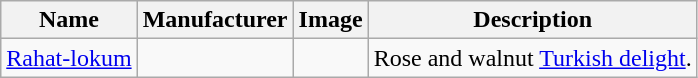<table class="wikitable sortable">
<tr>
<th>Name</th>
<th>Manufacturer</th>
<th class="unsortable">Image</th>
<th>Description</th>
</tr>
<tr>
<td><a href='#'>Rahat-lokum</a></td>
<td></td>
<td></td>
<td>Rose and walnut <a href='#'>Turkish delight</a>.</td>
</tr>
</table>
